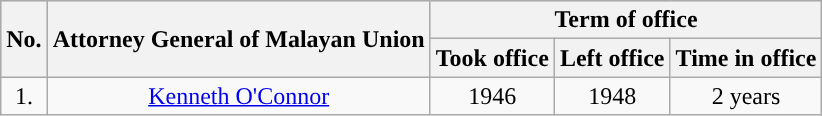<table class="wikitable" style="text-align:center;">
<tr style="background:#cccccc">
<th rowspan=2>No.</th>
<th rowspan=2>Attorney General of Malayan Union</th>
<th colspan=3>Term of office</th>
</tr>
<tr>
<th>Took office</th>
<th>Left office</th>
<th>Time in office</th>
</tr>
<tr>
<td>1.</td>
<td><a href='#'>Kenneth O'Connor</a></td>
<td>1946</td>
<td>1948</td>
<td>2 years</td>
</tr>
</table>
